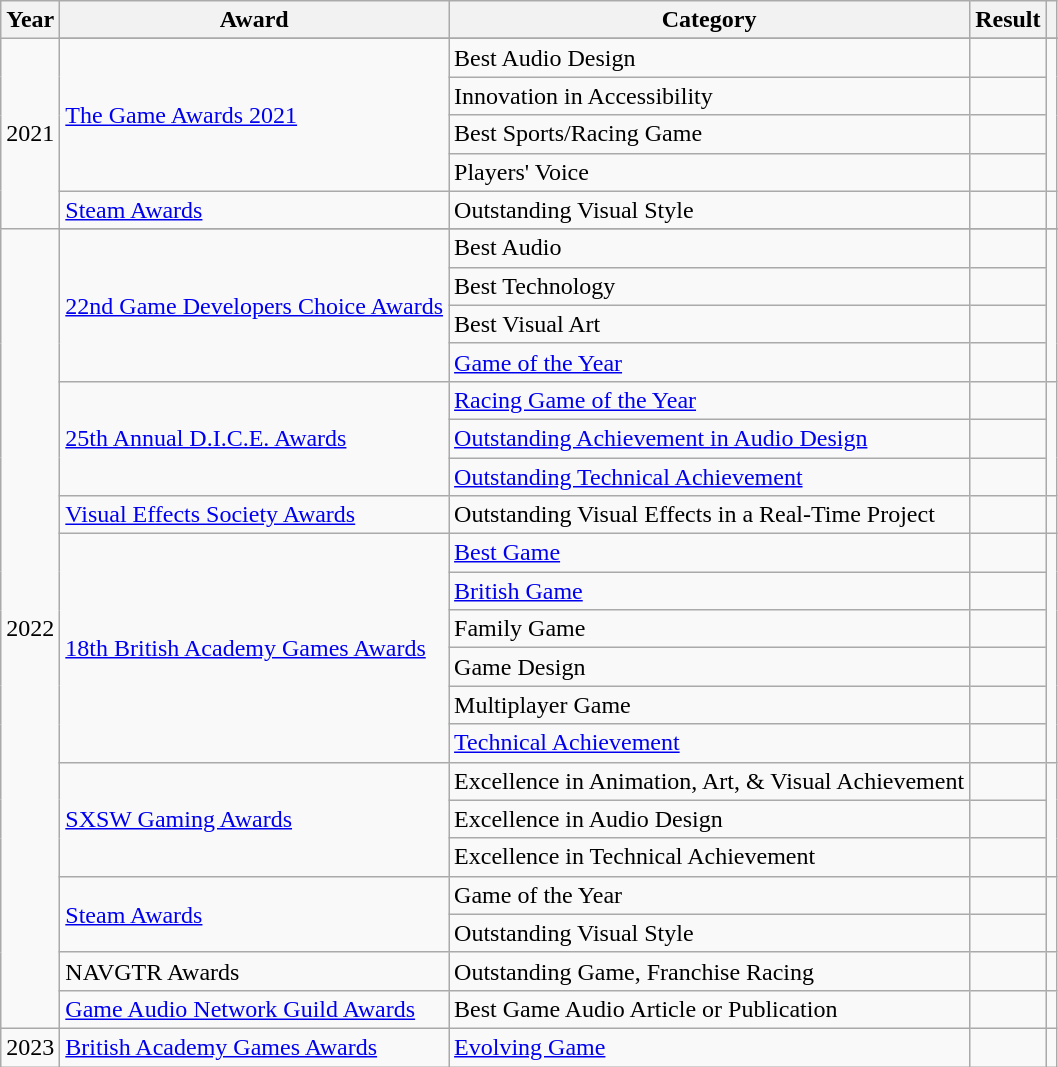<table class="wikitable sortable">
<tr>
<th>Year</th>
<th>Award</th>
<th>Category</th>
<th>Result</th>
<th></th>
</tr>
<tr>
<td rowspan="6" style="text-align:center;">2021</td>
</tr>
<tr>
<td rowspan="4"><a href='#'>The Game Awards 2021</a></td>
<td>Best Audio Design</td>
<td></td>
<td rowspan="4" style="text-align:center;"></td>
</tr>
<tr>
<td>Innovation in Accessibility</td>
<td></td>
</tr>
<tr>
<td>Best Sports/Racing Game</td>
<td></td>
</tr>
<tr>
<td>Players' Voice</td>
<td></td>
</tr>
<tr>
<td><a href='#'>Steam Awards</a></td>
<td>Outstanding Visual Style</td>
<td></td>
<td style="text-align:center;"></td>
</tr>
<tr>
<td rowspan="22" style="text-align:center;">2022</td>
</tr>
<tr>
<td rowspan="4"><a href='#'>22nd Game Developers Choice Awards</a></td>
<td>Best Audio</td>
<td></td>
<td rowspan="4" style="text-align:center;"></td>
</tr>
<tr>
<td>Best Technology</td>
<td></td>
</tr>
<tr>
<td>Best Visual Art</td>
<td></td>
</tr>
<tr>
<td><a href='#'>Game of the Year</a></td>
<td></td>
</tr>
<tr>
<td rowspan="3"><a href='#'>25th Annual D.I.C.E. Awards</a></td>
<td><a href='#'>Racing Game of the Year</a></td>
<td></td>
<td rowspan="3" style="text-align:center;"></td>
</tr>
<tr>
<td><a href='#'>Outstanding Achievement in Audio Design</a></td>
<td></td>
</tr>
<tr>
<td><a href='#'>Outstanding Technical Achievement</a></td>
<td></td>
</tr>
<tr>
<td><a href='#'>Visual Effects Society Awards</a></td>
<td>Outstanding Visual Effects in a Real-Time Project</td>
<td></td>
<td rowspan="1" style="text-align:center;"></td>
</tr>
<tr>
<td rowspan="6"><a href='#'>18th British Academy Games Awards</a></td>
<td><a href='#'>Best Game</a></td>
<td></td>
<td rowspan="6" style="text-align:center;"></td>
</tr>
<tr>
<td><a href='#'>British Game</a></td>
<td></td>
</tr>
<tr>
<td>Family Game</td>
<td></td>
</tr>
<tr>
<td>Game Design</td>
<td></td>
</tr>
<tr>
<td>Multiplayer Game</td>
<td></td>
</tr>
<tr>
<td><a href='#'>Technical Achievement</a></td>
<td></td>
</tr>
<tr>
<td rowspan="3"><a href='#'>SXSW Gaming Awards</a></td>
<td>Excellence in Animation, Art, & Visual Achievement</td>
<td></td>
<td rowspan="3" style="text-align:center;"></td>
</tr>
<tr>
<td>Excellence in Audio Design</td>
<td></td>
</tr>
<tr>
<td>Excellence in Technical Achievement</td>
<td></td>
</tr>
<tr>
<td rowspan="2"><a href='#'>Steam Awards</a></td>
<td>Game of the Year</td>
<td></td>
<td rowspan="2" style="text-align:center;"></td>
</tr>
<tr>
<td>Outstanding Visual Style</td>
<td></td>
</tr>
<tr>
<td>NAVGTR Awards</td>
<td>Outstanding Game, Franchise Racing</td>
<td></td>
<td rowspan="1" style="text-align:center;"></td>
</tr>
<tr>
<td><a href='#'>Game Audio Network Guild Awards</a></td>
<td>Best Game Audio Article or Publication</td>
<td></td>
<td rowspan="1" style="text-align:center;"></td>
</tr>
<tr>
<td>2023</td>
<td><a href='#'>British Academy Games Awards</a></td>
<td><a href='#'>Evolving Game</a></td>
<td></td>
<td style="text-align:center;"></td>
</tr>
</table>
